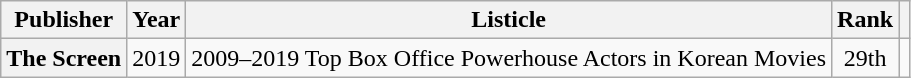<table class="wikitable plainrowheaders sortable" style="margin-right: 0;">
<tr>
<th scope="col">Publisher</th>
<th scope="col">Year</th>
<th scope="col">Listicle</th>
<th scope="col">Rank</th>
<th scope="col" class="unsortable"></th>
</tr>
<tr>
<th scope="row">The Screen</th>
<td>2019</td>
<td>2009–2019 Top Box Office Powerhouse Actors in Korean Movies</td>
<td style="text-align:center">29th</td>
<td></td>
</tr>
</table>
